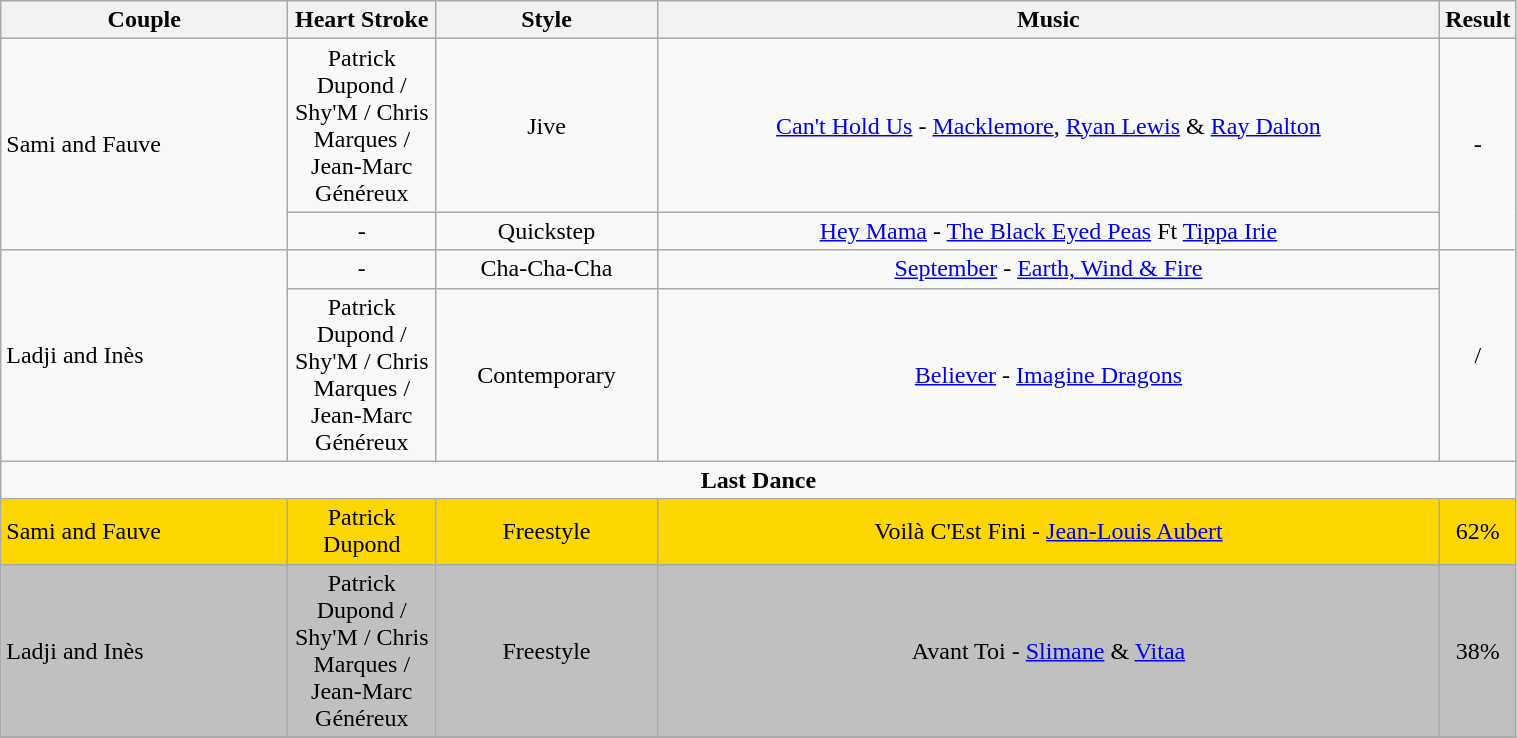<table class="wikitable" style="width:80%; text-align:center;">
<tr>
<th style="width:20%;">Couple</th>
<th style="width:10%;">Heart Stroke</th>
<th style="width:15%;">Style</th>
<th style="width:60%;">Music</th>
<th style="width:60%;">Result</th>
</tr>
<tr>
<td rowspan="2" style="text-align:left;">Sami and Fauve</td>
<td>Patrick Dupond / Shy'M / Chris Marques / Jean-Marc Généreux</td>
<td>Jive</td>
<td><a href='#'>Can't Hold Us</a> - <a href='#'>Macklemore</a>, <a href='#'>Ryan Lewis</a> & <a href='#'>Ray Dalton</a></td>
<td rowspan=2>-</td>
</tr>
<tr>
<td>-</td>
<td>Quickstep</td>
<td><a href='#'>Hey Mama</a> - <a href='#'>The Black Eyed Peas</a> Ft <a href='#'>Tippa Irie</a></td>
</tr>
<tr>
<td rowspan="2" style="text-align:left;">Ladji and Inès</td>
<td>-</td>
<td>Cha-Cha-Cha</td>
<td><a href='#'>September</a> - <a href='#'>Earth, Wind & Fire</a></td>
<td rowspan=2>/</td>
</tr>
<tr>
<td>Patrick Dupond / Shy'M / Chris Marques / Jean-Marc Généreux</td>
<td>Contemporary</td>
<td><a href='#'>Believer</a> - <a href='#'>Imagine Dragons</a></td>
</tr>
<tr>
<td colspan=6 style="text-align:center;"><strong>Last Dance</strong></td>
</tr>
<tr style="background:gold;">
<td style="text-align:left;">Sami and Fauve</td>
<td>Patrick Dupond</td>
<td>Freestyle</td>
<td>Voilà C'Est Fini - <a href='#'>Jean-Louis Aubert</a></td>
<td>62%</td>
</tr>
<tr style="background:silver;">
<td style="text-align:left;">Ladji and Inès</td>
<td>Patrick Dupond / Shy'M / Chris Marques / Jean-Marc Généreux</td>
<td>Freestyle</td>
<td>Avant Toi - <a href='#'>Slimane</a> & <a href='#'>Vitaa</a></td>
<td>38%</td>
</tr>
<tr>
</tr>
</table>
